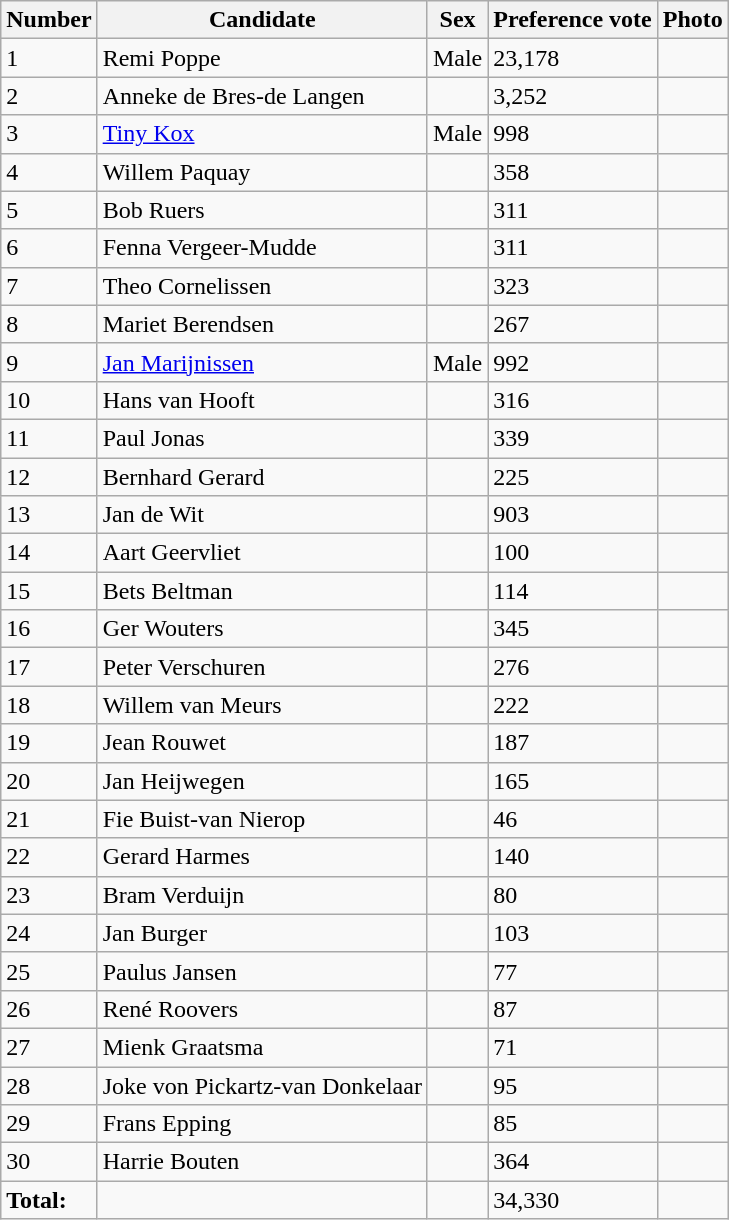<table class="wikitable vatop">
<tr>
<th>Number</th>
<th>Candidate</th>
<th>Sex</th>
<th>Preference vote</th>
<th>Photo</th>
</tr>
<tr>
<td>1</td>
<td>Remi Poppe</td>
<td>Male</td>
<td>23,178</td>
<td></td>
</tr>
<tr>
<td>2</td>
<td>Anneke de Bres-de Langen</td>
<td></td>
<td>3,252</td>
<td></td>
</tr>
<tr>
<td>3</td>
<td><a href='#'>Tiny Kox</a></td>
<td>Male</td>
<td>998</td>
<td></td>
</tr>
<tr>
<td>4</td>
<td>Willem Paquay</td>
<td></td>
<td>358</td>
<td></td>
</tr>
<tr>
<td>5</td>
<td>Bob Ruers</td>
<td></td>
<td>311</td>
<td></td>
</tr>
<tr>
<td>6</td>
<td>Fenna Vergeer-Mudde</td>
<td></td>
<td>311</td>
<td></td>
</tr>
<tr>
<td>7</td>
<td>Theo Cornelissen</td>
<td></td>
<td>323</td>
<td></td>
</tr>
<tr>
<td>8</td>
<td>Mariet Berendsen</td>
<td></td>
<td>267</td>
<td></td>
</tr>
<tr>
<td>9</td>
<td><a href='#'>Jan Marijnissen</a></td>
<td>Male</td>
<td>992</td>
<td></td>
</tr>
<tr>
<td>10</td>
<td>Hans van Hooft</td>
<td></td>
<td>316</td>
<td></td>
</tr>
<tr>
<td>11</td>
<td>Paul Jonas</td>
<td></td>
<td>339</td>
<td></td>
</tr>
<tr>
<td>12</td>
<td>Bernhard Gerard</td>
<td></td>
<td>225</td>
<td></td>
</tr>
<tr>
<td>13</td>
<td>Jan de Wit</td>
<td></td>
<td>903</td>
<td></td>
</tr>
<tr>
<td>14</td>
<td>Aart Geervliet</td>
<td></td>
<td>100</td>
<td></td>
</tr>
<tr>
<td>15</td>
<td>Bets Beltman</td>
<td></td>
<td>114</td>
<td></td>
</tr>
<tr>
<td>16</td>
<td>Ger Wouters</td>
<td></td>
<td>345</td>
<td></td>
</tr>
<tr>
<td>17</td>
<td>Peter Verschuren</td>
<td></td>
<td>276</td>
<td></td>
</tr>
<tr>
<td>18</td>
<td>Willem van Meurs</td>
<td></td>
<td>222</td>
<td></td>
</tr>
<tr>
<td>19</td>
<td>Jean Rouwet</td>
<td></td>
<td>187</td>
<td></td>
</tr>
<tr>
<td>20</td>
<td>Jan Heijwegen</td>
<td></td>
<td>165</td>
<td></td>
</tr>
<tr>
<td>21</td>
<td>Fie Buist-van Nierop</td>
<td></td>
<td>46</td>
<td></td>
</tr>
<tr>
<td>22</td>
<td>Gerard Harmes</td>
<td></td>
<td>140</td>
<td></td>
</tr>
<tr>
<td>23</td>
<td>Bram Verduijn</td>
<td></td>
<td>80</td>
<td></td>
</tr>
<tr>
<td>24</td>
<td>Jan Burger</td>
<td></td>
<td>103</td>
<td></td>
</tr>
<tr>
<td>25</td>
<td>Paulus Jansen</td>
<td></td>
<td>77</td>
<td></td>
</tr>
<tr>
<td>26</td>
<td>René Roovers</td>
<td></td>
<td>87</td>
<td></td>
</tr>
<tr>
<td>27</td>
<td>Mienk Graatsma</td>
<td></td>
<td>71</td>
<td></td>
</tr>
<tr>
<td>28</td>
<td>Joke von Pickartz-van Donkelaar</td>
<td></td>
<td>95</td>
<td></td>
</tr>
<tr>
<td>29</td>
<td>Frans Epping</td>
<td></td>
<td>85</td>
<td></td>
</tr>
<tr>
<td>30</td>
<td>Harrie Bouten</td>
<td></td>
<td>364</td>
<td></td>
</tr>
<tr>
<td><strong>Total:</strong></td>
<td></td>
<td></td>
<td>34,330</td>
<td></td>
</tr>
</table>
